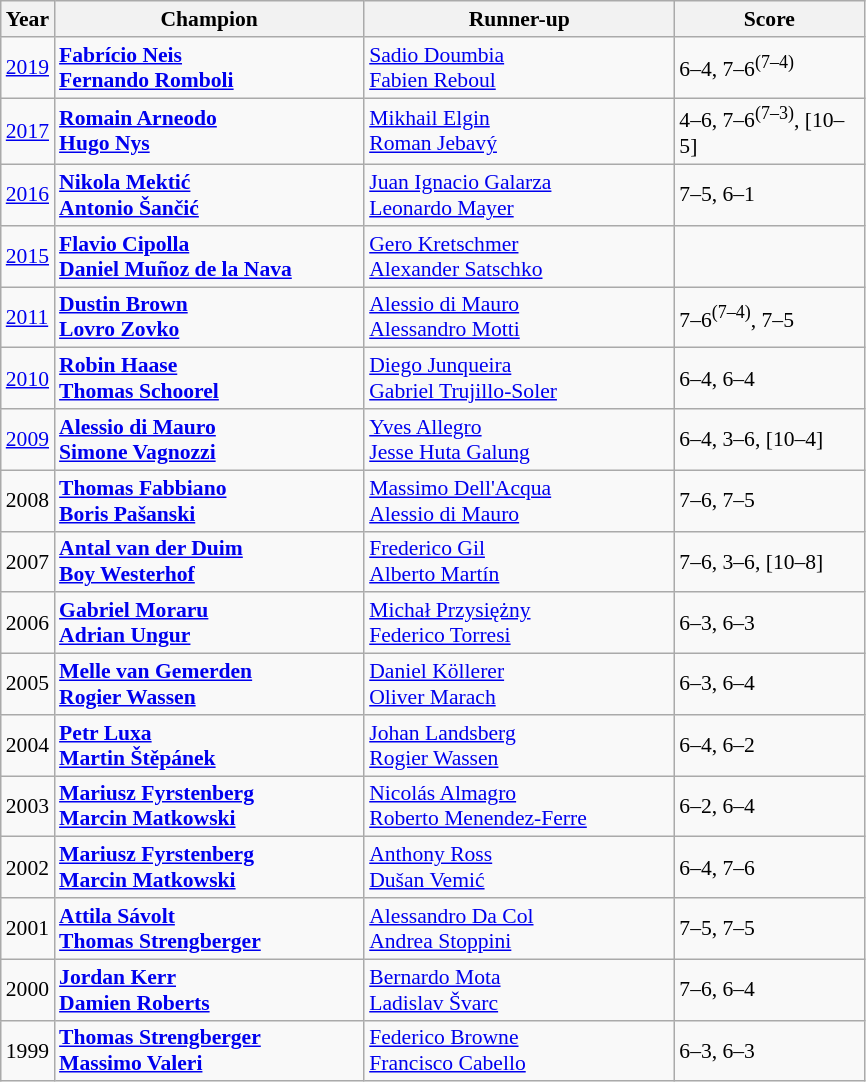<table class="wikitable" style="font-size:90%">
<tr>
<th>Year</th>
<th width="200">Champion</th>
<th width="200">Runner-up</th>
<th width="120">Score</th>
</tr>
<tr>
<td><a href='#'>2019</a></td>
<td> <strong><a href='#'>Fabrício Neis</a></strong> <br>  <strong><a href='#'>Fernando Romboli</a></strong></td>
<td> <a href='#'>Sadio Doumbia</a> <br>  <a href='#'>Fabien Reboul</a></td>
<td>6–4, 7–6<sup>(7–4)</sup></td>
</tr>
<tr>
<td><a href='#'>2017</a></td>
<td> <strong><a href='#'>Romain Arneodo</a></strong> <br>  <strong><a href='#'>Hugo Nys</a></strong></td>
<td> <a href='#'>Mikhail Elgin</a> <br>  <a href='#'>Roman Jebavý</a></td>
<td>4–6, 7–6<sup>(7–3)</sup>, [10–5]</td>
</tr>
<tr>
<td><a href='#'>2016</a></td>
<td> <strong><a href='#'>Nikola Mektić</a></strong> <br>  <strong><a href='#'>Antonio Šančić</a></strong></td>
<td> <a href='#'>Juan Ignacio Galarza</a> <br>  <a href='#'>Leonardo Mayer</a></td>
<td>7–5, 6–1</td>
</tr>
<tr>
<td><a href='#'>2015</a></td>
<td> <strong><a href='#'>Flavio Cipolla</a></strong> <br>  <strong><a href='#'>Daniel Muñoz de la Nava</a></strong></td>
<td> <a href='#'>Gero Kretschmer</a> <br>  <a href='#'>Alexander Satschko</a></td>
<td></td>
</tr>
<tr>
<td><a href='#'>2011</a></td>
<td> <strong><a href='#'>Dustin Brown</a></strong> <br>  <strong><a href='#'>Lovro Zovko</a></strong></td>
<td> <a href='#'>Alessio di Mauro</a> <br>  <a href='#'>Alessandro Motti</a></td>
<td>7–6<sup>(7–4)</sup>, 7–5</td>
</tr>
<tr>
<td><a href='#'>2010</a></td>
<td> <strong><a href='#'>Robin Haase</a></strong> <br>  <strong><a href='#'>Thomas Schoorel</a></strong></td>
<td> <a href='#'>Diego Junqueira</a> <br>  <a href='#'>Gabriel Trujillo-Soler</a></td>
<td>6–4, 6–4</td>
</tr>
<tr>
<td><a href='#'>2009</a></td>
<td> <strong><a href='#'>Alessio di Mauro</a></strong> <br>  <strong><a href='#'>Simone Vagnozzi</a></strong></td>
<td> <a href='#'>Yves Allegro</a> <br>  <a href='#'>Jesse Huta Galung</a></td>
<td>6–4, 3–6, [10–4]</td>
</tr>
<tr>
<td>2008</td>
<td> <strong><a href='#'>Thomas Fabbiano</a></strong> <br>  <strong><a href='#'>Boris Pašanski</a></strong></td>
<td> <a href='#'>Massimo Dell'Acqua</a> <br>  <a href='#'>Alessio di Mauro</a></td>
<td>7–6, 7–5</td>
</tr>
<tr>
<td>2007</td>
<td> <strong><a href='#'>Antal van der Duim</a></strong> <br>  <strong><a href='#'>Boy Westerhof</a></strong></td>
<td> <a href='#'>Frederico Gil</a> <br>  <a href='#'>Alberto Martín</a></td>
<td>7–6, 3–6, [10–8]</td>
</tr>
<tr>
<td>2006</td>
<td> <strong><a href='#'>Gabriel Moraru</a></strong> <br>  <strong><a href='#'>Adrian Ungur</a></strong></td>
<td> <a href='#'>Michał Przysiężny</a> <br>  <a href='#'>Federico Torresi</a></td>
<td>6–3, 6–3</td>
</tr>
<tr>
<td>2005</td>
<td> <strong><a href='#'>Melle van Gemerden</a></strong> <br>  <strong><a href='#'>Rogier Wassen</a></strong></td>
<td> <a href='#'>Daniel Köllerer</a> <br>  <a href='#'>Oliver Marach</a></td>
<td>6–3, 6–4</td>
</tr>
<tr>
<td>2004</td>
<td> <strong><a href='#'>Petr Luxa</a></strong> <br>  <strong><a href='#'>Martin Štěpánek</a></strong></td>
<td> <a href='#'>Johan Landsberg</a> <br>  <a href='#'>Rogier Wassen</a></td>
<td>6–4, 6–2</td>
</tr>
<tr>
<td>2003</td>
<td> <strong><a href='#'>Mariusz Fyrstenberg</a></strong> <br>  <strong><a href='#'>Marcin Matkowski</a></strong></td>
<td> <a href='#'>Nicolás Almagro</a> <br>  <a href='#'>Roberto Menendez-Ferre</a></td>
<td>6–2, 6–4</td>
</tr>
<tr>
<td>2002</td>
<td> <strong><a href='#'>Mariusz Fyrstenberg</a></strong> <br>  <strong><a href='#'>Marcin Matkowski</a></strong></td>
<td> <a href='#'>Anthony Ross</a> <br>  <a href='#'>Dušan Vemić</a></td>
<td>6–4, 7–6</td>
</tr>
<tr>
<td>2001</td>
<td> <strong><a href='#'>Attila Sávolt</a></strong> <br>  <strong><a href='#'>Thomas Strengberger</a></strong></td>
<td> <a href='#'>Alessandro Da Col</a> <br>  <a href='#'>Andrea Stoppini</a></td>
<td>7–5, 7–5</td>
</tr>
<tr>
<td>2000</td>
<td> <strong><a href='#'>Jordan Kerr</a></strong> <br>  <strong><a href='#'>Damien Roberts</a></strong></td>
<td> <a href='#'>Bernardo Mota</a> <br>  <a href='#'>Ladislav Švarc</a></td>
<td>7–6, 6–4</td>
</tr>
<tr>
<td>1999</td>
<td> <strong><a href='#'>Thomas Strengberger</a></strong> <br>  <strong><a href='#'>Massimo Valeri</a></strong></td>
<td> <a href='#'>Federico Browne</a> <br>  <a href='#'>Francisco Cabello</a></td>
<td>6–3, 6–3</td>
</tr>
</table>
